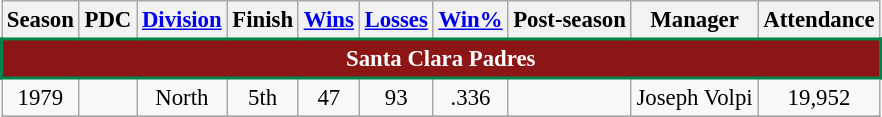<table class="wikitable" style="text-align:center; font-size:95%">
<tr>
<th scope="col">Season</th>
<th scope="col">PDC</th>
<th scope="col"><a href='#'>Division</a></th>
<th scope="col">Finish</th>
<th scope="col"><a href='#'>Wins</a></th>
<th scope="col"><a href='#'>Losses</a></th>
<th scope="col"><a href='#'>Win%</a></th>
<th scope="col">Post-season</th>
<th scope="col">Manager</th>
<th scope="col">Attendance</th>
</tr>
<tr>
<td align="center" colspan="11" style="background:#8c1515; color: white; border:2px solid#008348"><strong>Santa Clara Padres</strong></td>
</tr>
<tr>
<td>1979</td>
<td></td>
<td>North</td>
<td>5th</td>
<td>47</td>
<td>93</td>
<td>.336</td>
<td></td>
<td>Joseph Volpi</td>
<td>19,952</td>
</tr>
<tr>
</tr>
</table>
